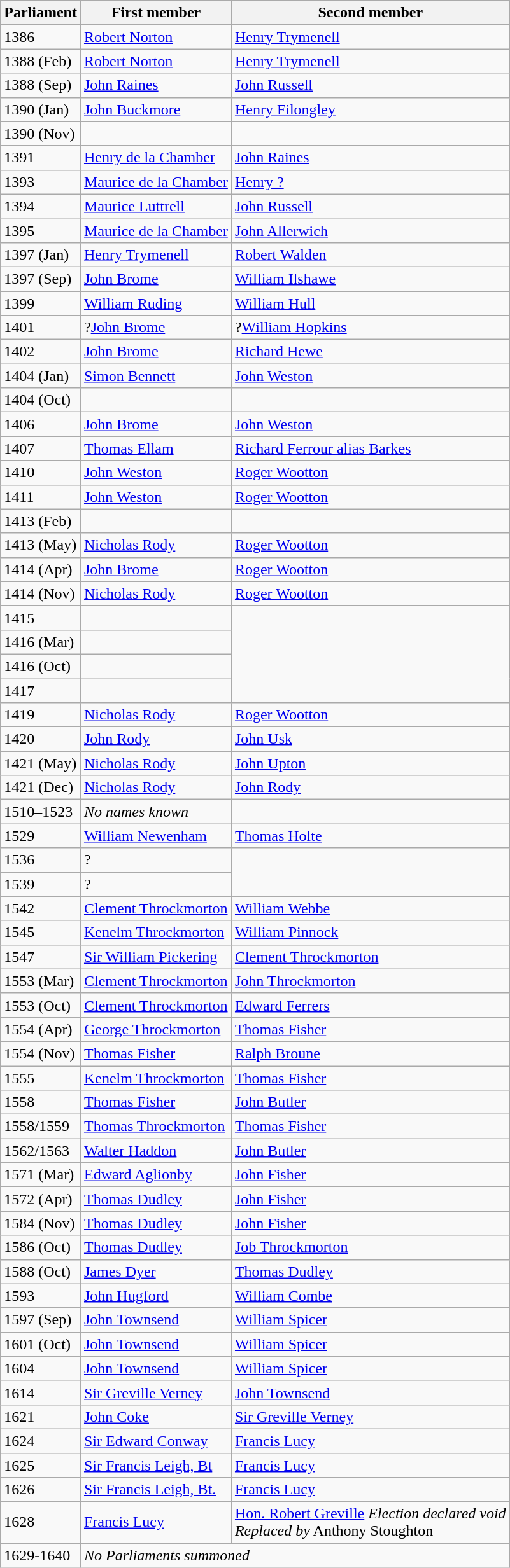<table class="wikitable">
<tr>
<th>Parliament</th>
<th>First member</th>
<th>Second member</th>
</tr>
<tr>
<td>1386</td>
<td><a href='#'>Robert Norton</a></td>
<td><a href='#'>Henry Trymenell</a></td>
</tr>
<tr>
<td>1388 (Feb)</td>
<td><a href='#'>Robert Norton</a></td>
<td><a href='#'>Henry Trymenell</a></td>
</tr>
<tr>
<td>1388 (Sep)</td>
<td><a href='#'>John Raines</a></td>
<td><a href='#'>John Russell</a></td>
</tr>
<tr>
<td>1390 (Jan)</td>
<td><a href='#'>John Buckmore</a></td>
<td><a href='#'>Henry Filongley</a>  </td>
</tr>
<tr>
<td>1390 (Nov)</td>
<td></td>
</tr>
<tr>
<td>1391</td>
<td><a href='#'>Henry de la Chamber</a></td>
<td><a href='#'>John Raines</a>  </td>
</tr>
<tr>
<td>1393</td>
<td><a href='#'>Maurice de la Chamber</a></td>
<td><a href='#'>Henry ?</a></td>
</tr>
<tr>
<td>1394</td>
<td><a href='#'>Maurice Luttrell</a></td>
<td><a href='#'>John Russell</a>  </td>
</tr>
<tr>
<td>1395</td>
<td><a href='#'>Maurice de la Chamber</a></td>
<td><a href='#'>John Allerwich</a></td>
</tr>
<tr>
<td>1397 (Jan)</td>
<td><a href='#'>Henry Trymenell</a></td>
<td><a href='#'>Robert Walden</a></td>
</tr>
<tr>
<td>1397 (Sep)</td>
<td><a href='#'>John Brome</a></td>
<td><a href='#'>William Ilshawe</a></td>
</tr>
<tr>
<td>1399</td>
<td><a href='#'>William Ruding</a></td>
<td><a href='#'>William Hull</a></td>
</tr>
<tr>
<td>1401</td>
<td>?<a href='#'>John Brome</a></td>
<td>?<a href='#'>William Hopkins</a></td>
</tr>
<tr>
<td>1402</td>
<td><a href='#'>John Brome</a></td>
<td><a href='#'>Richard Hewe</a></td>
</tr>
<tr>
<td>1404 (Jan)</td>
<td><a href='#'>Simon Bennett</a></td>
<td><a href='#'>John Weston</a></td>
</tr>
<tr>
<td>1404 (Oct)</td>
<td></td>
</tr>
<tr>
<td>1406</td>
<td><a href='#'>John Brome</a></td>
<td><a href='#'>John Weston</a></td>
</tr>
<tr>
<td>1407</td>
<td><a href='#'>Thomas Ellam</a></td>
<td><a href='#'>Richard Ferrour alias Barkes</a></td>
</tr>
<tr>
<td>1410</td>
<td><a href='#'>John Weston</a></td>
<td><a href='#'>Roger Wootton</a></td>
</tr>
<tr>
<td>1411</td>
<td><a href='#'>John Weston</a></td>
<td><a href='#'>Roger Wootton</a></td>
</tr>
<tr>
<td>1413 (Feb)</td>
<td></td>
</tr>
<tr>
<td>1413 (May)</td>
<td><a href='#'>Nicholas Rody</a></td>
<td><a href='#'>Roger Wootton</a></td>
</tr>
<tr>
<td>1414 (Apr)</td>
<td><a href='#'>John Brome</a></td>
<td><a href='#'>Roger Wootton</a></td>
</tr>
<tr>
<td>1414 (Nov)</td>
<td><a href='#'>Nicholas Rody</a></td>
<td><a href='#'>Roger Wootton</a></td>
</tr>
<tr>
<td>1415</td>
<td></td>
</tr>
<tr>
<td>1416 (Mar)</td>
<td></td>
</tr>
<tr>
<td>1416 (Oct)</td>
<td></td>
</tr>
<tr>
<td>1417</td>
<td></td>
</tr>
<tr>
<td>1419</td>
<td><a href='#'>Nicholas Rody</a></td>
<td><a href='#'>Roger Wootton</a></td>
</tr>
<tr>
<td>1420</td>
<td><a href='#'>John Rody</a></td>
<td><a href='#'>John Usk</a></td>
</tr>
<tr>
<td>1421 (May)</td>
<td><a href='#'>Nicholas Rody</a></td>
<td><a href='#'>John Upton</a></td>
</tr>
<tr>
<td>1421 (Dec)</td>
<td><a href='#'>Nicholas Rody</a></td>
<td><a href='#'>John Rody</a></td>
</tr>
<tr>
<td>1510–1523</td>
<td><em>No names known</em> </td>
</tr>
<tr>
<td>1529</td>
<td><a href='#'>William Newenham</a></td>
<td><a href='#'>Thomas Holte</a></td>
</tr>
<tr>
<td>1536</td>
<td>?</td>
</tr>
<tr>
<td>1539</td>
<td>?</td>
</tr>
<tr>
<td>1542</td>
<td><a href='#'>Clement Throckmorton</a></td>
<td><a href='#'>William Webbe</a></td>
</tr>
<tr>
<td>1545</td>
<td><a href='#'>Kenelm Throckmorton</a></td>
<td><a href='#'>William Pinnock</a></td>
</tr>
<tr>
<td>1547</td>
<td><a href='#'>Sir William Pickering</a></td>
<td><a href='#'>Clement Throckmorton</a></td>
</tr>
<tr>
<td>1553 (Mar)</td>
<td><a href='#'>Clement Throckmorton</a></td>
<td><a href='#'>John Throckmorton</a></td>
</tr>
<tr>
<td>1553 (Oct)</td>
<td><a href='#'>Clement Throckmorton</a></td>
<td><a href='#'>Edward Ferrers</a></td>
</tr>
<tr>
<td>1554 (Apr)</td>
<td><a href='#'>George Throckmorton</a></td>
<td><a href='#'>Thomas Fisher</a></td>
</tr>
<tr>
<td>1554 (Nov)</td>
<td><a href='#'>Thomas Fisher</a></td>
<td><a href='#'>Ralph Broune</a></td>
</tr>
<tr>
<td>1555</td>
<td><a href='#'>Kenelm Throckmorton</a></td>
<td><a href='#'>Thomas Fisher</a></td>
</tr>
<tr>
<td>1558</td>
<td><a href='#'>Thomas Fisher</a></td>
<td><a href='#'>John Butler</a></td>
</tr>
<tr>
<td>1558/1559</td>
<td><a href='#'>Thomas Throckmorton</a></td>
<td><a href='#'>Thomas Fisher</a></td>
</tr>
<tr>
<td>1562/1563</td>
<td><a href='#'>Walter Haddon</a></td>
<td><a href='#'>John Butler</a></td>
</tr>
<tr>
<td>1571 (Mar)</td>
<td><a href='#'>Edward Aglionby</a></td>
<td><a href='#'>John Fisher</a></td>
</tr>
<tr>
<td>1572 (Apr)</td>
<td><a href='#'>Thomas Dudley</a></td>
<td><a href='#'>John Fisher</a></td>
</tr>
<tr>
<td>1584 (Nov)</td>
<td><a href='#'>Thomas Dudley</a></td>
<td><a href='#'>John Fisher</a></td>
</tr>
<tr>
<td>1586 (Oct)</td>
<td><a href='#'>Thomas Dudley</a></td>
<td><a href='#'>Job Throckmorton</a></td>
</tr>
<tr>
<td>1588 (Oct)</td>
<td><a href='#'>James Dyer</a></td>
<td><a href='#'>Thomas Dudley</a></td>
</tr>
<tr>
<td>1593</td>
<td><a href='#'>John Hugford</a></td>
<td><a href='#'>William Combe</a></td>
</tr>
<tr>
<td>1597 (Sep)</td>
<td><a href='#'>John Townsend</a></td>
<td><a href='#'>William Spicer</a>  </td>
</tr>
<tr>
<td>1601 (Oct)</td>
<td><a href='#'>John Townsend</a></td>
<td><a href='#'>William Spicer</a>  </td>
</tr>
<tr>
<td>1604</td>
<td><a href='#'>John Townsend</a></td>
<td><a href='#'>William Spicer</a></td>
</tr>
<tr>
<td>1614</td>
<td><a href='#'>Sir Greville Verney</a></td>
<td><a href='#'>John Townsend</a></td>
</tr>
<tr>
<td>1621</td>
<td><a href='#'>John Coke</a></td>
<td><a href='#'>Sir Greville Verney</a></td>
</tr>
<tr>
<td>1624</td>
<td><a href='#'>Sir Edward Conway</a></td>
<td><a href='#'>Francis Lucy</a></td>
</tr>
<tr>
<td>1625</td>
<td><a href='#'>Sir Francis Leigh, Bt</a></td>
<td><a href='#'>Francis Lucy</a></td>
</tr>
<tr>
<td>1626</td>
<td><a href='#'>Sir Francis Leigh, Bt.</a></td>
<td><a href='#'>Francis Lucy</a></td>
</tr>
<tr>
<td>1628</td>
<td><a href='#'>Francis Lucy</a></td>
<td><a href='#'>Hon. Robert Greville</a> <em>Election declared void <br> Replaced by</em> Anthony Stoughton</td>
</tr>
<tr>
<td>1629-1640</td>
<td colspan = "2"><em>No Parliaments summoned</em></td>
</tr>
</table>
